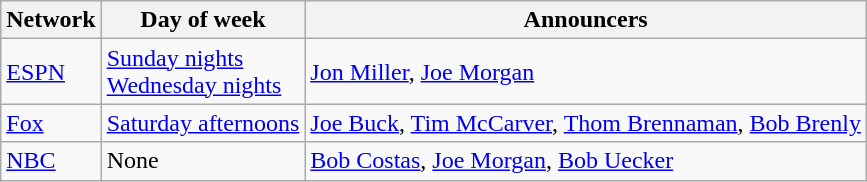<table class="wikitable">
<tr>
<th>Network</th>
<th>Day of week</th>
<th>Announcers</th>
</tr>
<tr>
<td><a href='#'>ESPN</a></td>
<td><a href='#'>Sunday nights</a><br><a href='#'>Wednesday nights</a></td>
<td><a href='#'>Jon Miller</a>, <a href='#'>Joe Morgan</a> </td>
</tr>
<tr>
<td><a href='#'>Fox</a></td>
<td><a href='#'>Saturday afternoons</a></td>
<td><a href='#'>Joe Buck</a>, <a href='#'>Tim McCarver</a>, <a href='#'>Thom Brennaman</a>, <a href='#'>Bob Brenly</a> </td>
</tr>
<tr>
<td><a href='#'>NBC</a></td>
<td>None</td>
<td><a href='#'>Bob Costas</a>, <a href='#'>Joe Morgan</a>, <a href='#'>Bob Uecker</a></td>
</tr>
</table>
